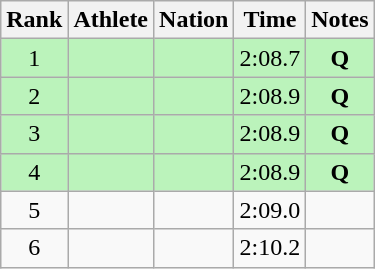<table class="wikitable sortable" style="text-align:center">
<tr>
<th>Rank</th>
<th>Athlete</th>
<th>Nation</th>
<th>Time</th>
<th>Notes</th>
</tr>
<tr bgcolor=bbf3bb>
<td>1</td>
<td align=left></td>
<td align=left></td>
<td>2:08.7</td>
<td><strong>Q</strong></td>
</tr>
<tr bgcolor=bbf3bb>
<td>2</td>
<td align=left></td>
<td align=left></td>
<td>2:08.9</td>
<td><strong>Q</strong></td>
</tr>
<tr bgcolor=bbf3bb>
<td>3</td>
<td align=left></td>
<td align=left></td>
<td>2:08.9</td>
<td><strong>Q</strong></td>
</tr>
<tr bgcolor=bbf3bb>
<td>4</td>
<td align=left></td>
<td align=left></td>
<td>2:08.9</td>
<td><strong>Q</strong></td>
</tr>
<tr>
<td>5</td>
<td align=left></td>
<td align=left></td>
<td>2:09.0</td>
<td></td>
</tr>
<tr>
<td>6</td>
<td align=left></td>
<td align=left></td>
<td>2:10.2</td>
<td></td>
</tr>
</table>
